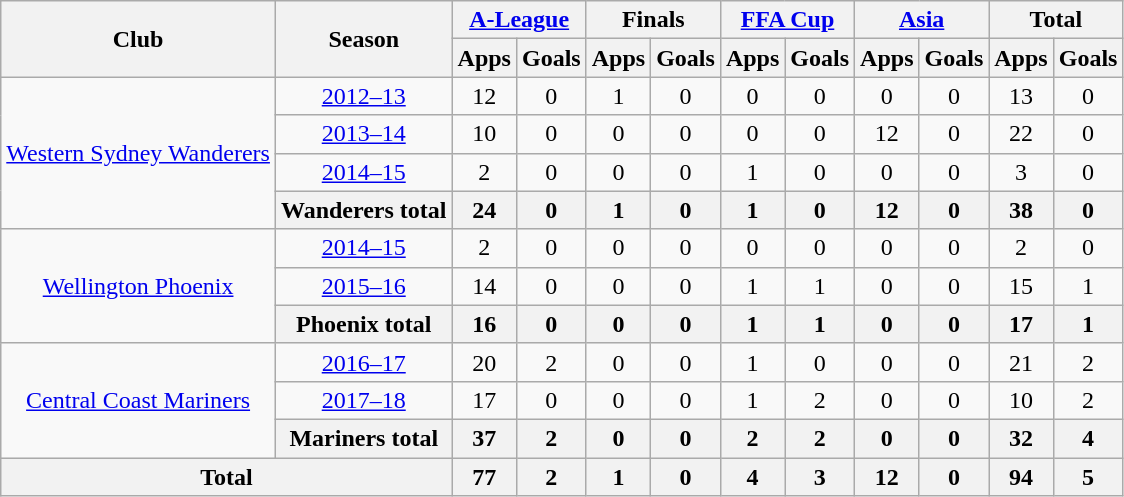<table class="wikitable" style="text-align: center;">
<tr>
<th rowspan="2">Club</th>
<th rowspan="2">Season</th>
<th colspan="2"><a href='#'>A-League</a></th>
<th colspan="2">Finals</th>
<th colspan="2"><a href='#'>FFA Cup</a></th>
<th colspan="2"><a href='#'>Asia</a></th>
<th colspan="2">Total</th>
</tr>
<tr>
<th>Apps</th>
<th>Goals</th>
<th>Apps</th>
<th>Goals</th>
<th>Apps</th>
<th>Goals</th>
<th>Apps</th>
<th>Goals</th>
<th>Apps</th>
<th>Goals</th>
</tr>
<tr>
<td rowspan="4" valign="center"><a href='#'>Western Sydney Wanderers</a></td>
<td><a href='#'>2012–13</a></td>
<td>12</td>
<td>0</td>
<td>1</td>
<td>0</td>
<td>0</td>
<td>0</td>
<td>0</td>
<td>0</td>
<td>13</td>
<td>0</td>
</tr>
<tr>
<td><a href='#'>2013–14</a></td>
<td>10</td>
<td>0</td>
<td>0</td>
<td>0</td>
<td>0</td>
<td>0</td>
<td>12</td>
<td>0</td>
<td>22</td>
<td>0</td>
</tr>
<tr>
<td><a href='#'>2014–15</a></td>
<td>2</td>
<td>0</td>
<td>0</td>
<td>0</td>
<td>1</td>
<td>0</td>
<td>0</td>
<td>0</td>
<td>3</td>
<td>0</td>
</tr>
<tr>
<th>Wanderers total</th>
<th>24</th>
<th>0</th>
<th>1</th>
<th>0</th>
<th>1</th>
<th>0</th>
<th>12</th>
<th>0</th>
<th>38</th>
<th>0</th>
</tr>
<tr>
<td rowspan="3" valign="center"><a href='#'>Wellington Phoenix</a></td>
<td><a href='#'>2014–15</a></td>
<td>2</td>
<td>0</td>
<td>0</td>
<td>0</td>
<td>0</td>
<td>0</td>
<td>0</td>
<td>0</td>
<td>2</td>
<td>0</td>
</tr>
<tr>
<td><a href='#'>2015–16</a></td>
<td>14</td>
<td>0</td>
<td>0</td>
<td>0</td>
<td>1</td>
<td>1</td>
<td>0</td>
<td>0</td>
<td>15</td>
<td>1</td>
</tr>
<tr>
<th>Phoenix total</th>
<th>16</th>
<th>0</th>
<th>0</th>
<th>0</th>
<th>1</th>
<th>1</th>
<th>0</th>
<th>0</th>
<th>17</th>
<th>1</th>
</tr>
<tr>
<td rowspan="3" valign="center"><a href='#'>Central Coast Mariners</a></td>
<td><a href='#'>2016–17</a></td>
<td>20</td>
<td>2</td>
<td>0</td>
<td>0</td>
<td>1</td>
<td>0</td>
<td>0</td>
<td>0</td>
<td>21</td>
<td>2</td>
</tr>
<tr>
<td><a href='#'>2017–18</a></td>
<td>17</td>
<td>0</td>
<td>0</td>
<td>0</td>
<td>1</td>
<td>2</td>
<td>0</td>
<td>0</td>
<td>10</td>
<td>2</td>
</tr>
<tr>
<th>Mariners total</th>
<th>37</th>
<th>2</th>
<th>0</th>
<th>0</th>
<th>2</th>
<th>2</th>
<th>0</th>
<th>0</th>
<th>32</th>
<th>4</th>
</tr>
<tr>
<th colspan=2>Total</th>
<th>77</th>
<th>2</th>
<th>1</th>
<th>0</th>
<th>4</th>
<th>3</th>
<th>12</th>
<th>0</th>
<th>94</th>
<th>5</th>
</tr>
</table>
